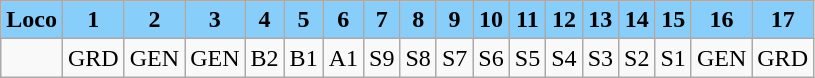<table class="wikitable plainrowheaders unsortable" style="text-align:center">
<tr>
<th scope="col" rowspan="1" style="background:lightskyblue;">Loco</th>
<th scope="col" rowspan="1" style="background:lightskyblue;">1</th>
<th scope="col" rowspan="1" style="background:lightskyblue;">2</th>
<th scope="col" rowspan="1" style="background:lightskyblue;">3</th>
<th scope="col" rowspan="1" style="background:lightskyblue;">4</th>
<th scope="col" rowspan="1" style="background:lightskyblue;">5</th>
<th scope="col" rowspan="1" style="background:lightskyblue;">6</th>
<th scope="col" rowspan="1" style="background:lightskyblue;">7</th>
<th scope="col" rowspan="1" style="background:lightskyblue;">8</th>
<th scope="col" rowspan="1" style="background:lightskyblue;">9</th>
<th scope="col" rowspan="1" style="background:lightskyblue;">10</th>
<th scope="col" rowspan="1" style="background:lightskyblue;">11</th>
<th scope="col" rowspan="1" style="background:lightskyblue;">12</th>
<th scope="col" rowspan="1" style="background:lightskyblue;">13</th>
<th scope="col" rowspan="1" style="background:lightskyblue;">14</th>
<th scope="col" rowspan="1" style="background:lightskyblue;">15</th>
<th scope="col" rowspan="1" style="background:lightskyblue;">16</th>
<th scope="col" rowspan="1" style="background:lightskyblue;">17</th>
</tr>
<tr>
<td></td>
<td>GRD</td>
<td>GEN</td>
<td>GEN</td>
<td>B2</td>
<td>B1</td>
<td>A1</td>
<td>S9</td>
<td>S8</td>
<td>S7</td>
<td>S6</td>
<td>S5</td>
<td>S4</td>
<td>S3</td>
<td>S2</td>
<td>S1</td>
<td>GEN</td>
<td>GRD</td>
</tr>
</table>
